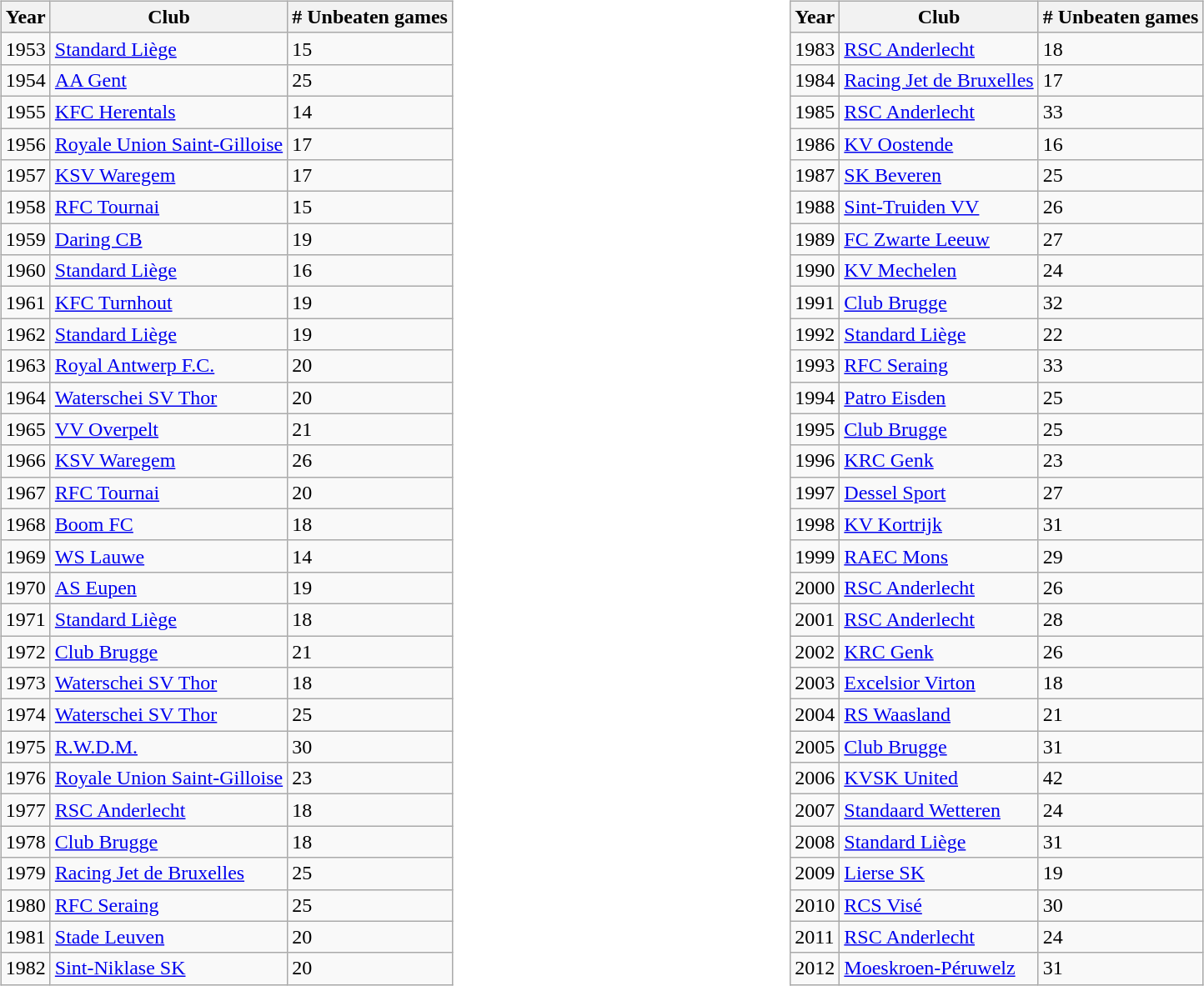<table width=100%>
<tr>
<td width=50% align=left valign=top><br><table class="wikitable sortable">
<tr>
<th><strong>Year</strong></th>
<th><strong>Club</strong></th>
<th><strong># Unbeaten games</strong></th>
</tr>
<tr ---->
<td>1953</td>
<td><a href='#'>Standard Liège</a></td>
<td>15</td>
</tr>
<tr ---->
<td>1954</td>
<td><a href='#'>AA Gent</a></td>
<td>25</td>
</tr>
<tr ---->
<td>1955</td>
<td><a href='#'>KFC Herentals</a></td>
<td>14</td>
</tr>
<tr ---->
<td>1956</td>
<td><a href='#'>Royale Union Saint-Gilloise</a></td>
<td>17</td>
</tr>
<tr ---->
<td>1957</td>
<td><a href='#'>KSV Waregem</a></td>
<td>17</td>
</tr>
<tr ---->
<td>1958</td>
<td><a href='#'>RFC Tournai</a></td>
<td>15</td>
</tr>
<tr ---->
<td>1959</td>
<td><a href='#'>Daring CB</a></td>
<td>19</td>
</tr>
<tr ---->
<td>1960</td>
<td><a href='#'>Standard Liège</a></td>
<td>16</td>
</tr>
<tr ---->
<td>1961</td>
<td><a href='#'>KFC Turnhout</a></td>
<td>19</td>
</tr>
<tr ---->
<td>1962</td>
<td><a href='#'>Standard Liège</a></td>
<td>19</td>
</tr>
<tr ---->
<td>1963</td>
<td><a href='#'>Royal Antwerp F.C.</a></td>
<td>20</td>
</tr>
<tr ---->
<td>1964</td>
<td><a href='#'>Waterschei SV Thor</a></td>
<td>20</td>
</tr>
<tr ---->
<td>1965</td>
<td><a href='#'>VV Overpelt</a></td>
<td>21</td>
</tr>
<tr ---->
<td>1966</td>
<td><a href='#'>KSV Waregem</a></td>
<td>26</td>
</tr>
<tr ---->
<td>1967</td>
<td><a href='#'>RFC Tournai</a></td>
<td>20</td>
</tr>
<tr ---->
<td>1968</td>
<td><a href='#'>Boom FC</a></td>
<td>18</td>
</tr>
<tr ---->
<td>1969</td>
<td><a href='#'>WS Lauwe</a></td>
<td>14</td>
</tr>
<tr ---->
<td>1970</td>
<td><a href='#'>AS Eupen</a></td>
<td>19</td>
</tr>
<tr ---->
<td>1971</td>
<td><a href='#'>Standard Liège</a></td>
<td>18</td>
</tr>
<tr ---->
<td>1972</td>
<td><a href='#'>Club Brugge</a></td>
<td>21</td>
</tr>
<tr ---->
<td>1973</td>
<td><a href='#'>Waterschei SV Thor</a></td>
<td>18</td>
</tr>
<tr ---->
<td>1974</td>
<td><a href='#'>Waterschei SV Thor</a></td>
<td>25</td>
</tr>
<tr ---->
<td>1975</td>
<td><a href='#'>R.W.D.M.</a></td>
<td>30</td>
</tr>
<tr ---->
<td>1976</td>
<td><a href='#'>Royale Union Saint-Gilloise</a></td>
<td>23</td>
</tr>
<tr ---->
<td>1977</td>
<td><a href='#'>RSC Anderlecht</a></td>
<td>18</td>
</tr>
<tr ---->
<td>1978</td>
<td><a href='#'>Club Brugge</a></td>
<td>18</td>
</tr>
<tr ---->
<td>1979</td>
<td><a href='#'>Racing Jet de Bruxelles</a></td>
<td>25</td>
</tr>
<tr ---->
<td>1980</td>
<td><a href='#'>RFC Seraing</a></td>
<td>25</td>
</tr>
<tr ---->
<td>1981</td>
<td><a href='#'>Stade Leuven</a></td>
<td>20</td>
</tr>
<tr ---->
<td>1982</td>
<td><a href='#'>Sint-Niklase SK</a></td>
<td>20</td>
</tr>
</table>
</td>
<td width=50% align=left valign=top><br><table class="wikitable sortable">
<tr>
<th><strong>Year</strong></th>
<th><strong>Club</strong></th>
<th><strong># Unbeaten games</strong></th>
</tr>
<tr ---->
<td>1983</td>
<td><a href='#'>RSC Anderlecht</a></td>
<td>18</td>
</tr>
<tr ---->
<td>1984</td>
<td><a href='#'>Racing Jet de Bruxelles</a></td>
<td>17</td>
</tr>
<tr ---->
<td>1985</td>
<td><a href='#'>RSC Anderlecht</a></td>
<td>33</td>
</tr>
<tr ---->
<td>1986</td>
<td><a href='#'>KV Oostende</a></td>
<td>16</td>
</tr>
<tr ---->
<td>1987</td>
<td><a href='#'>SK Beveren</a></td>
<td>25</td>
</tr>
<tr ---->
<td>1988</td>
<td><a href='#'>Sint-Truiden VV</a></td>
<td>26</td>
</tr>
<tr ---->
<td>1989</td>
<td><a href='#'>FC Zwarte Leeuw</a></td>
<td>27</td>
</tr>
<tr ---->
<td>1990</td>
<td><a href='#'>KV Mechelen</a></td>
<td>24</td>
</tr>
<tr ---->
<td>1991</td>
<td><a href='#'>Club Brugge</a></td>
<td>32</td>
</tr>
<tr ---->
<td>1992</td>
<td><a href='#'>Standard Liège</a></td>
<td>22</td>
</tr>
<tr ---->
<td>1993</td>
<td><a href='#'>RFC Seraing</a></td>
<td>33</td>
</tr>
<tr ---->
<td>1994</td>
<td><a href='#'>Patro Eisden</a></td>
<td>25</td>
</tr>
<tr ---->
<td>1995</td>
<td><a href='#'>Club Brugge</a></td>
<td>25</td>
</tr>
<tr ---->
<td>1996</td>
<td><a href='#'>KRC Genk</a></td>
<td>23</td>
</tr>
<tr ---->
<td>1997</td>
<td><a href='#'>Dessel Sport</a></td>
<td>27</td>
</tr>
<tr ---->
<td>1998</td>
<td><a href='#'>KV Kortrijk</a></td>
<td>31</td>
</tr>
<tr ---->
<td>1999</td>
<td><a href='#'>RAEC Mons</a></td>
<td>29</td>
</tr>
<tr ---->
<td>2000</td>
<td><a href='#'>RSC Anderlecht</a></td>
<td>26</td>
</tr>
<tr ---->
<td>2001</td>
<td><a href='#'>RSC Anderlecht</a></td>
<td>28</td>
</tr>
<tr ---->
<td>2002</td>
<td><a href='#'>KRC Genk</a></td>
<td>26</td>
</tr>
<tr ---->
<td>2003</td>
<td><a href='#'>Excelsior Virton</a></td>
<td>18</td>
</tr>
<tr ---->
<td>2004</td>
<td><a href='#'>RS Waasland</a></td>
<td>21</td>
</tr>
<tr ---->
<td>2005</td>
<td><a href='#'>Club Brugge</a></td>
<td>31</td>
</tr>
<tr ---->
<td>2006</td>
<td><a href='#'>KVSK United</a></td>
<td>42</td>
</tr>
<tr ---->
<td>2007</td>
<td><a href='#'>Standaard Wetteren</a></td>
<td>24</td>
</tr>
<tr ---->
<td>2008</td>
<td><a href='#'>Standard Liège</a></td>
<td>31</td>
</tr>
<tr ---->
<td>2009</td>
<td><a href='#'>Lierse SK</a></td>
<td>19</td>
</tr>
<tr ---->
<td>2010</td>
<td><a href='#'>RCS Visé</a></td>
<td>30</td>
</tr>
<tr ---->
<td>2011</td>
<td><a href='#'>RSC Anderlecht</a></td>
<td>24</td>
</tr>
<tr ---->
<td>2012</td>
<td><a href='#'>Moeskroen-Péruwelz</a></td>
<td>31</td>
</tr>
</table>
</td>
</tr>
</table>
